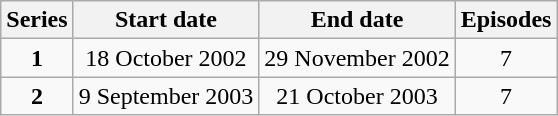<table class="wikitable" style="text-align:center;">
<tr>
<th>Series</th>
<th>Start date</th>
<th>End date</th>
<th>Episodes</th>
</tr>
<tr>
<td><strong>1</strong></td>
<td>18 October 2002</td>
<td>29 November 2002</td>
<td>7</td>
</tr>
<tr>
<td><strong>2</strong></td>
<td>9 September 2003</td>
<td>21 October 2003</td>
<td>7</td>
</tr>
</table>
